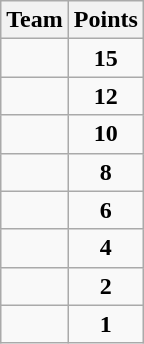<table class=wikitable style="text-align:center">
<tr>
<th>Team</th>
<th>Points</th>
</tr>
<tr>
<td align=left></td>
<td><strong>15 </strong></td>
</tr>
<tr>
<td align=left></td>
<td><strong>12 </strong></td>
</tr>
<tr>
<td align=left></td>
<td><strong>10</strong></td>
</tr>
<tr>
<td align=left></td>
<td><strong>8</strong></td>
</tr>
<tr>
<td align=left></td>
<td><strong>6</strong></td>
</tr>
<tr>
<td align=left></td>
<td><strong>4</strong></td>
</tr>
<tr>
<td align=left></td>
<td><strong>2</strong></td>
</tr>
<tr>
<td align=left></td>
<td><strong>1</strong></td>
</tr>
</table>
